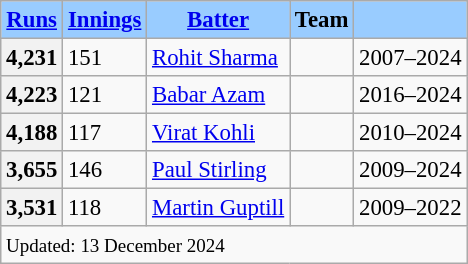<table class="wikitable sortable defaultcenter col3left col4left" style="font-size: 95%">
<tr>
<th scope="col" style="background-color:#9cf;"><a href='#'>Runs</a></th>
<th scope="col" style="background-color:#9cf;"><a href='#'>Innings</a></th>
<th scope="col" style="background-color:#9cf;"><a href='#'>Batter</a></th>
<th scope="col" style="background-color:#9cf;">Team</th>
<th scope="col" style="background-color:#9cf;"></th>
</tr>
<tr>
<th>4,231</th>
<td>151</td>
<td><a href='#'>Rohit Sharma</a></td>
<td></td>
<td>2007–2024</td>
</tr>
<tr>
<th>4,223</th>
<td>121</td>
<td><a href='#'>Babar Azam</a></td>
<td></td>
<td>2016–2024</td>
</tr>
<tr>
<th>4,188</th>
<td>117</td>
<td><a href='#'>Virat Kohli</a></td>
<td></td>
<td>2010–2024</td>
</tr>
<tr>
<th>3,655</th>
<td>146</td>
<td><a href='#'>Paul Stirling</a></td>
<td></td>
<td>2009–2024</td>
</tr>
<tr>
<th>3,531</th>
<td>118</td>
<td><a href='#'>Martin Guptill</a></td>
<td></td>
<td>2009–2022</td>
</tr>
<tr class="sortbottom">
<td scope="row" colspan=5 style="text-align:left;"><small>Updated: 13 December 2024</small></td>
</tr>
</table>
